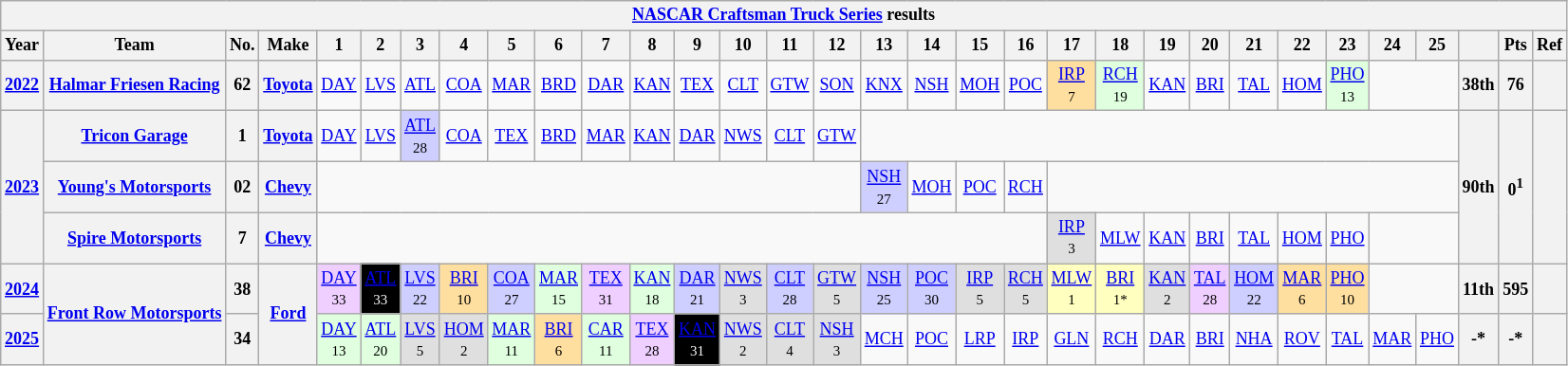<table class="wikitable" style="text-align:center; font-size:75%">
<tr>
<th colspan=32><a href='#'>NASCAR Craftsman Truck Series</a> results</th>
</tr>
<tr>
<th>Year</th>
<th>Team</th>
<th>No.</th>
<th>Make</th>
<th>1</th>
<th>2</th>
<th>3</th>
<th>4</th>
<th>5</th>
<th>6</th>
<th>7</th>
<th>8</th>
<th>9</th>
<th>10</th>
<th>11</th>
<th>12</th>
<th>13</th>
<th>14</th>
<th>15</th>
<th>16</th>
<th>17</th>
<th>18</th>
<th>19</th>
<th>20</th>
<th>21</th>
<th>22</th>
<th>23</th>
<th>24</th>
<th>25</th>
<th></th>
<th>Pts</th>
<th>Ref</th>
</tr>
<tr>
<th><a href='#'>2022</a></th>
<th><a href='#'>Halmar Friesen Racing</a></th>
<th>62</th>
<th><a href='#'>Toyota</a></th>
<td><a href='#'>DAY</a></td>
<td><a href='#'>LVS</a></td>
<td><a href='#'>ATL</a></td>
<td><a href='#'>COA</a></td>
<td><a href='#'>MAR</a></td>
<td><a href='#'>BRD</a></td>
<td><a href='#'>DAR</a></td>
<td><a href='#'>KAN</a></td>
<td><a href='#'>TEX</a></td>
<td><a href='#'>CLT</a></td>
<td><a href='#'>GTW</a></td>
<td><a href='#'>SON</a></td>
<td><a href='#'>KNX</a></td>
<td><a href='#'>NSH</a></td>
<td><a href='#'>MOH</a></td>
<td><a href='#'>POC</a></td>
<td style="background:#FFDF9F;"><a href='#'>IRP</a><br><small>7</small></td>
<td style="background:#DFFFDF;"><a href='#'>RCH</a><br><small>19</small></td>
<td><a href='#'>KAN</a></td>
<td><a href='#'>BRI</a></td>
<td><a href='#'>TAL</a></td>
<td><a href='#'>HOM</a></td>
<td style="background:#DFFFDF;"><a href='#'>PHO</a><br><small>13</small></td>
<td colspan=2></td>
<th>38th</th>
<th>76</th>
<th></th>
</tr>
<tr>
<th rowspan=3><a href='#'>2023</a></th>
<th><a href='#'>Tricon Garage</a></th>
<th>1</th>
<th><a href='#'>Toyota</a></th>
<td><a href='#'>DAY</a></td>
<td><a href='#'>LVS</a></td>
<td style="background:#CFCFFF;"><a href='#'>ATL</a><br><small>28</small></td>
<td><a href='#'>COA</a></td>
<td><a href='#'>TEX</a></td>
<td><a href='#'>BRD</a></td>
<td><a href='#'>MAR</a></td>
<td><a href='#'>KAN</a></td>
<td><a href='#'>DAR</a></td>
<td><a href='#'>NWS</a></td>
<td><a href='#'>CLT</a></td>
<td><a href='#'>GTW</a></td>
<td colspan=13></td>
<th rowspan=3>90th</th>
<th rowspan=3>0<sup>1</sup></th>
<th rowspan=3></th>
</tr>
<tr>
<th><a href='#'>Young's Motorsports</a></th>
<th>02</th>
<th><a href='#'>Chevy</a></th>
<td colspan=12></td>
<td style="background:#CFCFFF;"><a href='#'>NSH</a><br><small>27</small></td>
<td><a href='#'>MOH</a></td>
<td><a href='#'>POC</a></td>
<td><a href='#'>RCH</a></td>
<td colspan=9></td>
</tr>
<tr>
<th><a href='#'>Spire Motorsports</a></th>
<th>7</th>
<th><a href='#'>Chevy</a></th>
<td colspan=16></td>
<td style="background:#DFDFDF;"><a href='#'>IRP</a><br><small>3</small></td>
<td><a href='#'>MLW</a></td>
<td><a href='#'>KAN</a></td>
<td><a href='#'>BRI</a></td>
<td><a href='#'>TAL</a></td>
<td><a href='#'>HOM</a></td>
<td><a href='#'>PHO</a></td>
<td colspan=2></td>
</tr>
<tr>
<th><a href='#'>2024</a></th>
<th rowspan=2><a href='#'>Front Row Motorsports</a></th>
<th>38</th>
<th rowspan=2><a href='#'>Ford</a></th>
<td style="background:#EFCFFF;"><a href='#'>DAY</a><br><small>33</small></td>
<td style="background:#000000;color:white;"><a href='#'><span>ATL</span></a><br><small>33</small></td>
<td style="background:#CFCFFF;"><a href='#'>LVS</a><br><small>22</small></td>
<td style="background:#FFDF9F;"><a href='#'>BRI</a><br><small>10</small></td>
<td style="background:#CFCFFF;"><a href='#'>COA</a><br><small>27</small></td>
<td style="background:#DFFFDF;"><a href='#'>MAR</a><br><small>15</small></td>
<td style="background:#EFCFFF;"><a href='#'>TEX</a><br><small>31</small></td>
<td style="background:#DFFFDF;"><a href='#'>KAN</a><br><small>18</small></td>
<td style="background:#CFCFFF;"><a href='#'>DAR</a><br><small>21</small></td>
<td style="background:#DFDFDF;"><a href='#'>NWS</a><br><small>3</small></td>
<td style="background:#CFCFFF;"><a href='#'>CLT</a><br><small>28</small></td>
<td style="background:#DFDFDF;"><a href='#'>GTW</a><br><small>5</small></td>
<td style="background:#CFCFFF;"><a href='#'>NSH</a><br><small>25</small></td>
<td style="background:#CFCFFF;"><a href='#'>POC</a><br><small>30</small></td>
<td style="background:#DFDFDF;"><a href='#'>IRP</a><br><small>5</small></td>
<td style="background:#DFDFDF;"><a href='#'>RCH</a><br><small>5</small></td>
<td style="background:#FFFFBF;"><a href='#'>MLW</a><br><small>1</small></td>
<td style="background:#FFFFBF;"><a href='#'>BRI</a><br><small>1*</small></td>
<td style="background:#DFDFDF;"><a href='#'>KAN</a><br><small>2</small></td>
<td style="background:#EFCFFF;"><a href='#'>TAL</a><br><small>28</small></td>
<td style="background:#CFCFFF;"><a href='#'>HOM</a><br><small>22</small></td>
<td style="background:#FFDF9F;"><a href='#'>MAR</a><br><small>6</small></td>
<td style="background:#FFDF9F;"><a href='#'>PHO</a><br><small>10</small></td>
<td colspan=2></td>
<th>11th</th>
<th>595</th>
<th></th>
</tr>
<tr>
<th><a href='#'>2025</a></th>
<th>34</th>
<td style="background:#DFFFDF;"><a href='#'>DAY</a><br><small>13</small></td>
<td style="background:#DFFFDF;"><a href='#'>ATL</a><br><small>20</small></td>
<td style="background:#DFDFDF;"><a href='#'>LVS</a><br><small>5</small></td>
<td style="background:#DFDFDF;"><a href='#'>HOM</a><br><small>2</small></td>
<td style="background:#DFFFDF;"><a href='#'>MAR</a><br><small>11</small></td>
<td style="background:#FFDF9F;"><a href='#'>BRI</a><br><small>6</small></td>
<td style="background:#DFFFDF;"><a href='#'>CAR</a><br><small>11</small></td>
<td style="background:#EFCFFF;"><a href='#'>TEX</a><br><small>28</small></td>
<td style="background:#000000;color:white;"><a href='#'><span>KAN</span></a><br><small>31</small></td>
<td style="background:#DFDFDF;"><a href='#'>NWS</a><br><small>2</small></td>
<td style="background:#DFDFDF;"><a href='#'>CLT</a><br><small>4</small></td>
<td style="background:#DFDFDF;"><a href='#'>NSH</a><br><small>3</small></td>
<td style="background:#;"><a href='#'>MCH</a><br><small></small></td>
<td><a href='#'>POC</a></td>
<td><a href='#'>LRP</a></td>
<td><a href='#'>IRP</a></td>
<td><a href='#'>GLN</a></td>
<td><a href='#'>RCH</a></td>
<td><a href='#'>DAR</a></td>
<td><a href='#'>BRI</a></td>
<td><a href='#'>NHA</a></td>
<td><a href='#'>ROV</a></td>
<td><a href='#'>TAL</a></td>
<td><a href='#'>MAR</a></td>
<td><a href='#'>PHO</a></td>
<th>-*</th>
<th>-*</th>
<th></th>
</tr>
</table>
